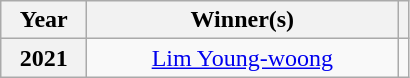<table class="wikitable plainrowheaders" style="text-align: center">
<tr>
<th scope="col" width="50">Year</th>
<th scope="col" width="200">Winner(s)</th>
<th scope="col"></th>
</tr>
<tr>
<th scope="row" style="text-align:center;">2021</th>
<td><a href='#'>Lim Young-woong</a></td>
<td></td>
</tr>
</table>
